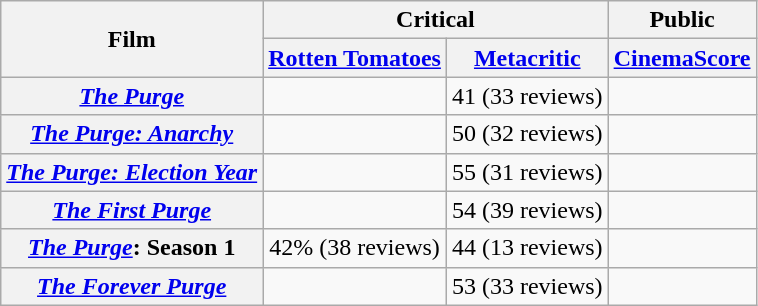<table class="wikitable plainrowheaders sortable" style="text-align: center;">
<tr>
<th scope="col" rowspan="2">Film</th>
<th scope="col" colspan="2">Critical</th>
<th colspan="2" scope="col">Public</th>
</tr>
<tr>
<th scope="col"><a href='#'>Rotten Tomatoes</a></th>
<th scope="col"><a href='#'>Metacritic</a></th>
<th scope="col"><a href='#'>CinemaScore</a></th>
</tr>
<tr>
<th scope="row"><em><a href='#'>The Purge</a></em></th>
<td></td>
<td>41 (33 reviews)</td>
<td></td>
</tr>
<tr>
<th scope="row"><em><a href='#'>The Purge: Anarchy</a></em></th>
<td></td>
<td>50 (32 reviews)</td>
<td></td>
</tr>
<tr>
<th scope="row"><em><a href='#'>The Purge: Election Year</a></em></th>
<td></td>
<td>55 (31 reviews)</td>
<td></td>
</tr>
<tr>
<th scope="row"><em><a href='#'>The First Purge</a></em></th>
<td></td>
<td>54 (39 reviews)</td>
<td></td>
</tr>
<tr>
<th scope="row"><em><a href='#'>The Purge</a></em>: Season 1</th>
<td>42% (38 reviews)</td>
<td>44 (13 reviews)</td>
<td></td>
</tr>
<tr>
<th scope="row"><em><a href='#'>The Forever Purge</a></em></th>
<td></td>
<td>53 (33 reviews)</td>
<td></td>
</tr>
</table>
